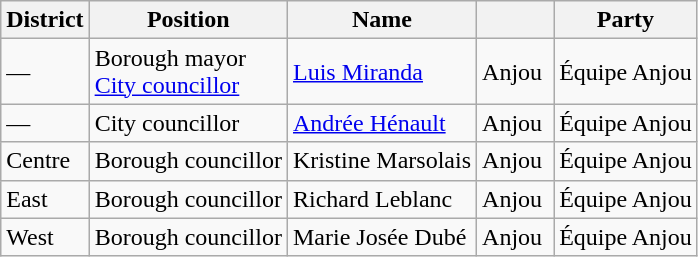<table class="wikitable" border="1">
<tr>
<th>District</th>
<th>Position</th>
<th>Name</th>
<th width="30px"> </th>
<th>Party</th>
</tr>
<tr>
<td>—</td>
<td>Borough mayor<br><a href='#'>City councillor</a></td>
<td><a href='#'>Luis Miranda</a></td>
<td width="30px" ><span>Anjou</span> </td>
<td>Équipe Anjou</td>
</tr>
<tr>
<td>—</td>
<td>City councillor</td>
<td><a href='#'>Andrée Hénault</a></td>
<td width="30px" ><span>Anjou</span> </td>
<td>Équipe Anjou</td>
</tr>
<tr>
<td>Centre</td>
<td>Borough councillor</td>
<td>Kristine Marsolais</td>
<td width="30px" ><span>Anjou</span> </td>
<td>Équipe Anjou</td>
</tr>
<tr>
<td>East</td>
<td>Borough councillor</td>
<td>Richard Leblanc</td>
<td width="30px" ><span>Anjou</span> </td>
<td>Équipe Anjou</td>
</tr>
<tr>
<td>West</td>
<td>Borough councillor</td>
<td>Marie Josée Dubé</td>
<td width="30px" ><span>Anjou</span> </td>
<td>Équipe Anjou</td>
</tr>
</table>
